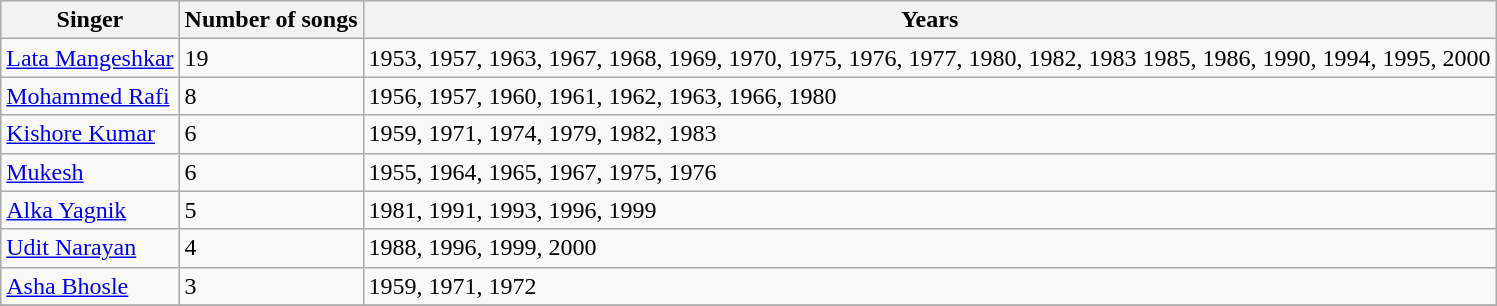<table class="sortable wikitable">
<tr>
<th>Singer</th>
<th>Number of songs</th>
<th>Years</th>
</tr>
<tr>
<td><a href='#'>Lata Mangeshkar</a></td>
<td>19</td>
<td>1953, 1957, 1963, 1967, 1968, 1969, 1970, 1975, 1976, 1977, 1980, 1982, 1983 1985, 1986, 1990, 1994, 1995, 2000</td>
</tr>
<tr>
<td><a href='#'>Mohammed Rafi</a></td>
<td>8</td>
<td>1956, 1957, 1960, 1961, 1962, 1963, 1966, 1980</td>
</tr>
<tr>
<td><a href='#'>Kishore Kumar</a></td>
<td>6</td>
<td>1959, 1971, 1974, 1979, 1982, 1983</td>
</tr>
<tr>
<td><a href='#'>Mukesh</a></td>
<td>6</td>
<td>1955, 1964, 1965, 1967, 1975, 1976</td>
</tr>
<tr>
<td><a href='#'>Alka Yagnik</a></td>
<td>5</td>
<td>1981, 1991, 1993, 1996, 1999</td>
</tr>
<tr>
<td><a href='#'>Udit Narayan</a></td>
<td>4</td>
<td>1988, 1996, 1999, 2000</td>
</tr>
<tr>
<td><a href='#'>Asha Bhosle</a></td>
<td>3</td>
<td>1959, 1971, 1972</td>
</tr>
<tr>
</tr>
</table>
